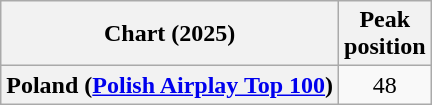<table class="wikitable sortable plainrowheaders" style="text-align:center">
<tr>
<th scope="col">Chart (2025)</th>
<th scope="col">Peak<br>position</th>
</tr>
<tr>
<th scope="row">Poland (<a href='#'>Polish Airplay Top 100</a>)</th>
<td>48</td>
</tr>
</table>
